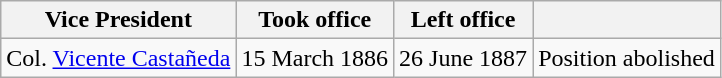<table class="wikitable">
<tr>
<th>Vice President</th>
<th>Took office</th>
<th>Left office</th>
<th></th>
</tr>
<tr>
<td>Col. <a href='#'>Vicente Castañeda</a></td>
<td>15 March 1886</td>
<td>26 June 1887</td>
<td>Position abolished</td>
</tr>
</table>
